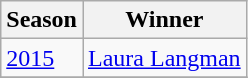<table class="wikitable collapsible">
<tr>
<th>Season</th>
<th>Winner</th>
</tr>
<tr>
<td><a href='#'>2015</a></td>
<td><a href='#'>Laura Langman</a></td>
</tr>
<tr>
</tr>
</table>
